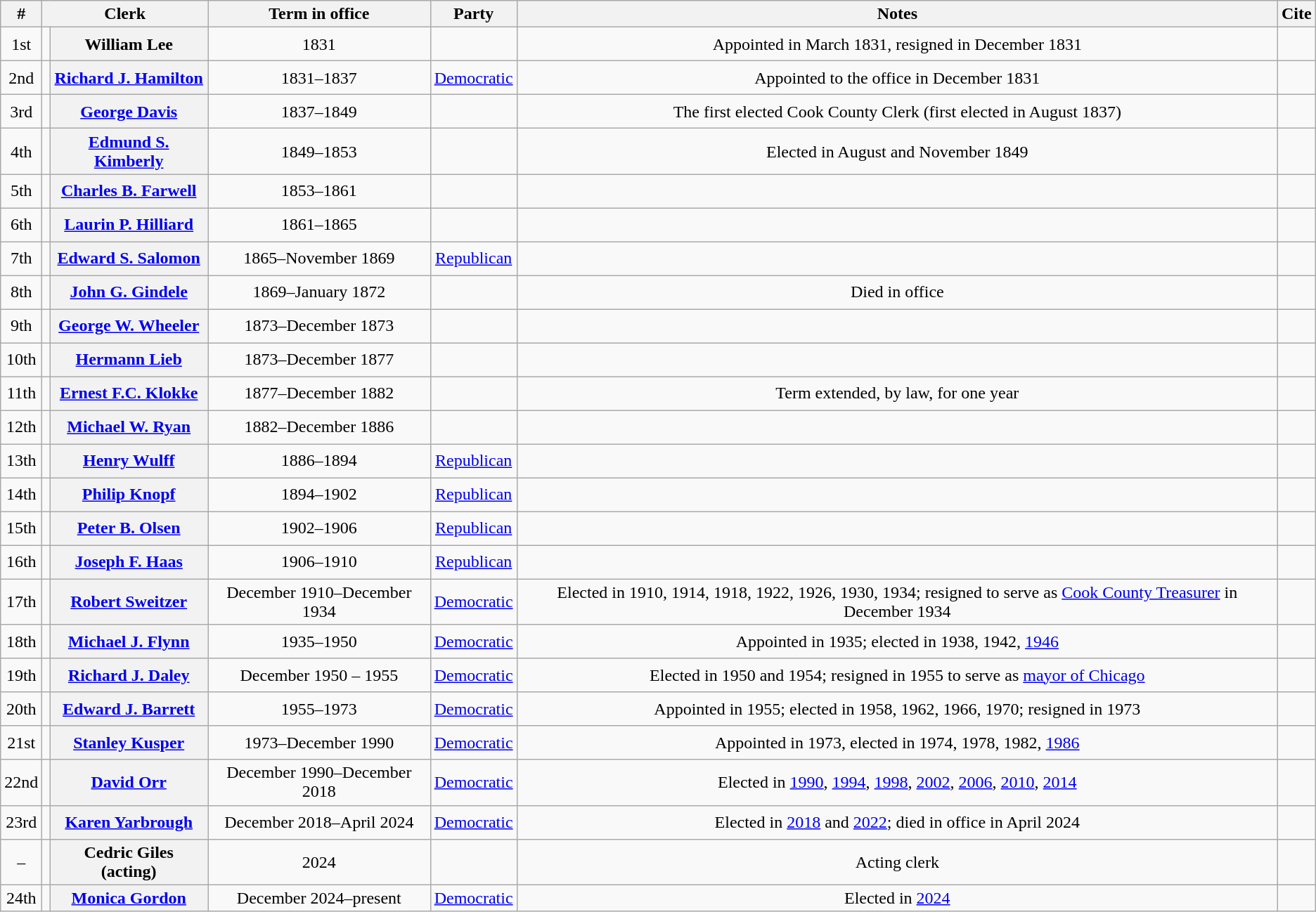<table class="wikitable sortable" style="text-align:center;">
<tr>
<th scope="col">#</th>
<th colspan="2">Clerk</th>
<th scope="col">Term in office</th>
<th scope="col">Party</th>
<th scope="col">Notes</th>
<th scope="col">Cite</th>
</tr>
<tr style="height:2em;">
<td>1st</td>
<td></td>
<th>William Lee</th>
<td>1831</td>
<td></td>
<td>Appointed in March 1831, resigned in December 1831</td>
<td></td>
</tr>
<tr style="height:2em;">
<td>2nd</td>
<td></td>
<th><a href='#'>Richard J. Hamilton</a></th>
<td>1831–1837</td>
<td><a href='#'>Democratic</a></td>
<td>Appointed to the office in December 1831</td>
<td></td>
</tr>
<tr style="height:2em;">
<td>3rd</td>
<td></td>
<th><a href='#'>George Davis</a></th>
<td>1837–1849</td>
<td></td>
<td>The first elected Cook County Clerk (first elected in August 1837)</td>
<td></td>
</tr>
<tr style="height:2em;">
<td>4th</td>
<td></td>
<th><a href='#'>Edmund S. Kimberly</a></th>
<td>1849–1853</td>
<td></td>
<td>Elected in August and November 1849</td>
<td></td>
</tr>
<tr style="height:2em;">
<td>5th</td>
<td></td>
<th><a href='#'>Charles B. Farwell</a></th>
<td>1853–1861</td>
<td></td>
<td></td>
<td></td>
</tr>
<tr style="height:2em;">
<td>6th</td>
<td></td>
<th><a href='#'>Laurin P. Hilliard</a></th>
<td>1861–1865</td>
<td></td>
<td></td>
<td></td>
</tr>
<tr style="height:2em;">
<td>7th</td>
<td></td>
<th><a href='#'>Edward S. Salomon</a></th>
<td>1865–November 1869</td>
<td><a href='#'>Republican</a></td>
<td></td>
<td></td>
</tr>
<tr style="height:2em;">
<td>8th</td>
<td></td>
<th><a href='#'>John G. Gindele</a></th>
<td>1869–January 1872</td>
<td></td>
<td>Died in office</td>
<td></td>
</tr>
<tr style="height:2em;">
<td>9th</td>
<td></td>
<th><a href='#'>George W. Wheeler</a></th>
<td>1873–December 1873</td>
<td></td>
<td></td>
<td></td>
</tr>
<tr style="height:2em;">
<td>10th</td>
<td></td>
<th><a href='#'>Hermann Lieb</a></th>
<td>1873–December 1877</td>
<td></td>
<td></td>
<td></td>
</tr>
<tr style="height:2em;">
<td>11th</td>
<td></td>
<th><a href='#'>Ernest F.C. Klokke</a></th>
<td>1877–December 1882</td>
<td></td>
<td>Term extended, by law, for one year</td>
<td></td>
</tr>
<tr style="height:2em;">
<td>12th</td>
<td></td>
<th><a href='#'>Michael W. Ryan</a></th>
<td>1882–December 1886</td>
<td></td>
<td></td>
<td></td>
</tr>
<tr style="height:2em;">
<td>13th</td>
<td></td>
<th><a href='#'>Henry Wulff</a></th>
<td>1886–1894</td>
<td><a href='#'>Republican</a></td>
<td></td>
<td></td>
</tr>
<tr style="height:2em;">
<td>14th</td>
<td></td>
<th><a href='#'>Philip Knopf</a></th>
<td>1894–1902</td>
<td><a href='#'>Republican</a></td>
<td></td>
<td></td>
</tr>
<tr style="height:2em;">
<td>15th</td>
<td></td>
<th><a href='#'>Peter B. Olsen</a></th>
<td>1902–1906</td>
<td><a href='#'>Republican</a></td>
<td></td>
<td></td>
</tr>
<tr style="height:2em;">
<td>16th</td>
<td></td>
<th><a href='#'>Joseph F. Haas</a></th>
<td>1906–1910</td>
<td><a href='#'>Republican</a></td>
<td></td>
<td></td>
</tr>
<tr style="height:2em;">
<td>17th</td>
<td></td>
<th><a href='#'>Robert Sweitzer</a></th>
<td>December 1910–December 1934</td>
<td><a href='#'>Democratic</a></td>
<td>Elected in 1910, 1914, 1918, 1922, 1926, 1930, 1934; resigned to serve as <a href='#'>Cook County Treasurer</a> in December 1934</td>
<td></td>
</tr>
<tr style="height:2em;">
<td>18th</td>
<td></td>
<th><a href='#'>Michael J. Flynn</a></th>
<td>1935–1950</td>
<td><a href='#'>Democratic</a></td>
<td>Appointed in 1935; elected in 1938, 1942, <a href='#'>1946</a></td>
<td></td>
</tr>
<tr style="height:2em;">
<td>19th</td>
<td></td>
<th><a href='#'>Richard J. Daley</a></th>
<td>December 1950 – 1955</td>
<td><a href='#'>Democratic</a></td>
<td>Elected in 1950 and 1954; resigned in 1955 to serve as <a href='#'>mayor of Chicago</a></td>
<td></td>
</tr>
<tr style="height:2em;">
<td>20th</td>
<td></td>
<th><a href='#'>Edward J. Barrett</a></th>
<td>1955–1973</td>
<td><a href='#'>Democratic</a></td>
<td>Appointed in 1955; elected in 1958, 1962, 1966, 1970; resigned in 1973</td>
<td></td>
</tr>
<tr style="height:2em;">
<td>21st</td>
<td></td>
<th><a href='#'>Stanley Kusper</a></th>
<td>1973–December 1990</td>
<td><a href='#'>Democratic</a></td>
<td>Appointed in 1973, elected in 1974, 1978, 1982, <a href='#'>1986</a></td>
<td></td>
</tr>
<tr style="height:2em;">
<td>22nd</td>
<td></td>
<th scope="row"><a href='#'>David Orr</a></th>
<td>December 1990–December 2018</td>
<td><a href='#'>Democratic</a></td>
<td>Elected in <a href='#'>1990</a>, <a href='#'>1994</a>, <a href='#'>1998</a>, <a href='#'>2002</a>, <a href='#'>2006</a>, <a href='#'>2010</a>, <a href='#'>2014</a></td>
<td></td>
</tr>
<tr style="height:2em;">
<td>23rd</td>
<td></td>
<th scope="row"><a href='#'>Karen Yarbrough</a></th>
<td>December 2018–April 2024</td>
<td><a href='#'>Democratic</a></td>
<td>Elected in <a href='#'>2018</a> and <a href='#'>2022</a>; died in office in April 2024</td>
<td></td>
</tr>
<tr>
<td>–</td>
<td></td>
<th>Cedric Giles<br>(acting)</th>
<td>2024</td>
<td></td>
<td>Acting clerk</td>
<td></td>
</tr>
<tr>
<td>24th</td>
<td></td>
<th><a href='#'>Monica Gordon</a></th>
<td>December 2024–present</td>
<td><a href='#'>Democratic</a></td>
<td>Elected in <a href='#'>2024</a></td>
<td></td>
</tr>
</table>
